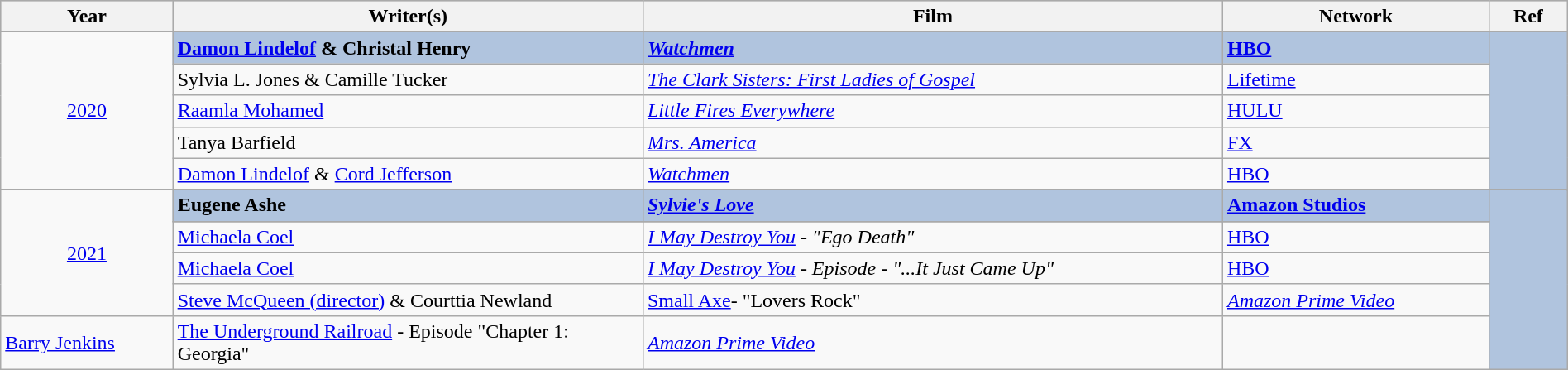<table class="wikitable" style="width:100%;">
<tr style="background:#bebebe;">
<th style="width:11%;">Year</th>
<th style="width:30%;">Writer(s)</th>
<th style="width:37%;">Film</th>
<th style="width:17%;">Network</th>
<th style="width:5%;">Ref</th>
</tr>
<tr>
<td rowspan="6" align="center"><a href='#'>2020</a></td>
</tr>
<tr style="background:#B0C4DE">
<td><strong><a href='#'>Damon Lindelof</a> & Christal Henry</strong></td>
<td><strong><em><a href='#'>Watchmen</a></em></strong></td>
<td><strong><a href='#'>HBO</a></strong></td>
<td rowspan="6" align="center"></td>
</tr>
<tr>
<td>Sylvia L. Jones & Camille Tucker</td>
<td><em><a href='#'>The Clark Sisters: First Ladies of Gospel</a></em></td>
<td><a href='#'>Lifetime</a></td>
</tr>
<tr>
<td><a href='#'>Raamla Mohamed</a></td>
<td><em><a href='#'>Little Fires Everywhere</a></em></td>
<td><a href='#'>HULU</a></td>
</tr>
<tr>
<td>Tanya Barfield</td>
<td><em><a href='#'>Mrs. America</a></em></td>
<td><a href='#'>FX</a></td>
</tr>
<tr>
<td><a href='#'>Damon Lindelof</a> & <a href='#'>Cord Jefferson</a></td>
<td><em><a href='#'>Watchmen</a></em></td>
<td><a href='#'>HBO</a></td>
</tr>
<tr>
<td rowspan="6" align="center"><a href='#'>2021</a></td>
</tr>
<tr style="background:#B0C4DE">
<td><strong>Eugene Ashe</strong></td>
<td><strong><em><a href='#'>Sylvie's Love</a></em></strong></td>
<td><strong><a href='#'>Amazon Studios</a></strong></td>
<td rowspan="6" align="center"></td>
</tr>
<tr>
</tr>
<tr>
<td><a href='#'>Michaela Coel</a></td>
<td><em><a href='#'>I May Destroy You</a> - "Ego Death"</em></td>
<td><a href='#'>HBO</a></td>
</tr>
<tr>
<td><a href='#'>Michaela Coel</a></td>
<td><em><a href='#'>I May Destroy You</a> - Episode - "...It Just Came Up"</em></td>
<td><a href='#'>HBO</a></td>
</tr>
<tr>
<td><a href='#'>Steve McQueen (director)</a> & Courttia Newland</td>
<td><a href='#'>Small Axe</a>- "Lovers Rock"</td>
<td><em><a href='#'>Amazon Prime Video</a></em></td>
</tr>
<tr>
<td><a href='#'>Barry Jenkins</a></td>
<td><a href='#'>The Underground Railroad</a> - Episode "Chapter 1: Georgia"</td>
<td><em><a href='#'>Amazon Prime Video</a></em></td>
</tr>
</table>
